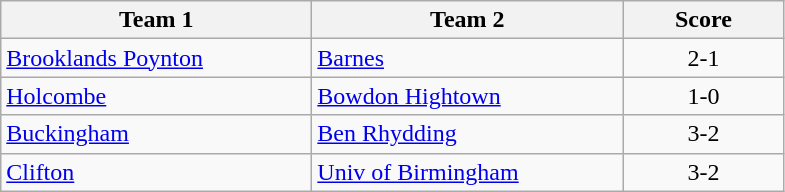<table class="wikitable" style="font-size: 100%">
<tr>
<th width=200>Team 1</th>
<th width=200>Team 2</th>
<th width=100>Score</th>
</tr>
<tr>
<td><a href='#'>Brooklands Poynton</a></td>
<td><a href='#'>Barnes</a></td>
<td align=center>2-1</td>
</tr>
<tr>
<td><a href='#'>Holcombe</a></td>
<td><a href='#'>Bowdon Hightown</a></td>
<td align=center>1-0</td>
</tr>
<tr>
<td><a href='#'>Buckingham</a></td>
<td><a href='#'>Ben Rhydding</a></td>
<td align=center>3-2</td>
</tr>
<tr>
<td><a href='#'>Clifton</a></td>
<td><a href='#'>Univ of Birmingham</a></td>
<td align=center>3-2</td>
</tr>
</table>
